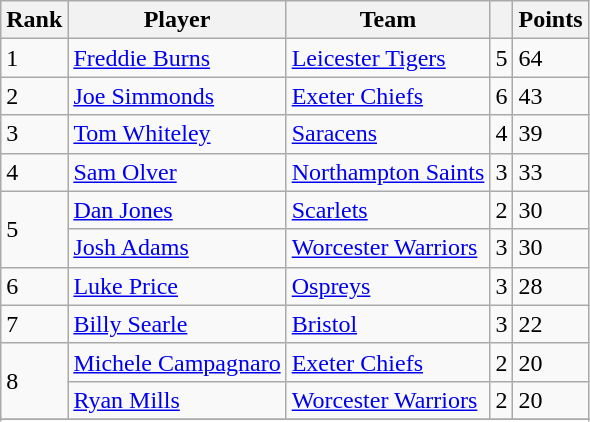<table class="wikitable">
<tr>
<th>Rank</th>
<th>Player</th>
<th>Team</th>
<th></th>
<th>Points</th>
</tr>
<tr>
<td>1</td>
<td> <a href='#'>Freddie Burns</a></td>
<td><a href='#'>Leicester Tigers</a></td>
<td>5</td>
<td>64</td>
</tr>
<tr>
<td>2</td>
<td> <a href='#'>Joe Simmonds</a></td>
<td><a href='#'>Exeter Chiefs</a></td>
<td>6</td>
<td>43</td>
</tr>
<tr>
<td>3</td>
<td> <a href='#'>Tom Whiteley</a></td>
<td><a href='#'>Saracens</a></td>
<td>4</td>
<td>39</td>
</tr>
<tr>
<td>4</td>
<td> <a href='#'>Sam Olver</a></td>
<td><a href='#'>Northampton Saints</a></td>
<td>3</td>
<td>33</td>
</tr>
<tr>
<td rowspan=2>5</td>
<td> <a href='#'>Dan Jones</a></td>
<td><a href='#'>Scarlets</a></td>
<td>2</td>
<td>30</td>
</tr>
<tr>
<td> <a href='#'>Josh Adams</a></td>
<td><a href='#'>Worcester Warriors</a></td>
<td>3</td>
<td>30</td>
</tr>
<tr>
<td>6</td>
<td> <a href='#'>Luke Price</a></td>
<td><a href='#'>Ospreys</a></td>
<td>3</td>
<td>28</td>
</tr>
<tr>
<td>7</td>
<td> <a href='#'>Billy Searle</a></td>
<td><a href='#'>Bristol</a></td>
<td>3</td>
<td>22</td>
</tr>
<tr>
<td rowspan=2>8</td>
<td> <a href='#'>Michele Campagnaro</a></td>
<td><a href='#'>Exeter Chiefs</a></td>
<td>2</td>
<td>20</td>
</tr>
<tr>
<td> <a href='#'>Ryan Mills</a></td>
<td><a href='#'>Worcester Warriors</a></td>
<td>2</td>
<td>20</td>
</tr>
<tr>
</tr>
<tr>
</tr>
</table>
